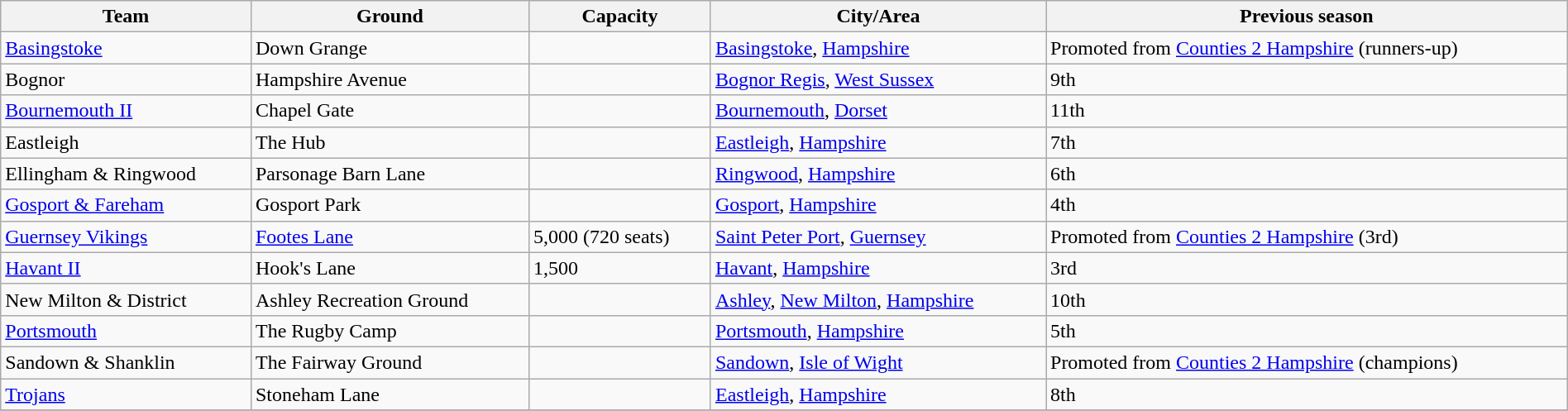<table class="wikitable sortable" width=100%>
<tr>
<th>Team</th>
<th>Ground</th>
<th>Capacity</th>
<th>City/Area</th>
<th>Previous season</th>
</tr>
<tr>
<td><a href='#'>Basingstoke</a></td>
<td>Down Grange</td>
<td></td>
<td><a href='#'>Basingstoke</a>, <a href='#'>Hampshire</a></td>
<td>Promoted from <a href='#'>Counties 2 Hampshire</a> (runners-up)  </td>
</tr>
<tr>
<td>Bognor</td>
<td>Hampshire Avenue</td>
<td></td>
<td><a href='#'>Bognor Regis</a>, <a href='#'>West Sussex</a></td>
<td>9th</td>
</tr>
<tr>
<td><a href='#'>Bournemouth II</a></td>
<td>Chapel Gate </td>
<td></td>
<td><a href='#'>Bournemouth</a>, <a href='#'>Dorset</a></td>
<td>11th</td>
</tr>
<tr>
<td>Eastleigh</td>
<td>The Hub</td>
<td></td>
<td><a href='#'>Eastleigh</a>, <a href='#'>Hampshire</a></td>
<td>7th</td>
</tr>
<tr>
<td>Ellingham & Ringwood</td>
<td>Parsonage Barn Lane</td>
<td></td>
<td><a href='#'>Ringwood</a>, <a href='#'>Hampshire</a></td>
<td>6th</td>
</tr>
<tr>
<td><a href='#'>Gosport & Fareham</a></td>
<td>Gosport Park</td>
<td></td>
<td><a href='#'>Gosport</a>, <a href='#'>Hampshire</a></td>
<td>4th</td>
</tr>
<tr>
<td><a href='#'>Guernsey Vikings</a></td>
<td><a href='#'>Footes Lane</a></td>
<td>5,000 (720 seats)</td>
<td><a href='#'>Saint Peter Port</a>, <a href='#'>Guernsey</a></td>
<td>Promoted from <a href='#'>Counties 2 Hampshire</a> (3rd) </td>
</tr>
<tr>
<td><a href='#'>Havant II</a></td>
<td>Hook's Lane</td>
<td>1,500</td>
<td><a href='#'>Havant</a>, <a href='#'>Hampshire</a></td>
<td>3rd</td>
</tr>
<tr>
<td>New Milton & District</td>
<td>Ashley Recreation Ground</td>
<td></td>
<td><a href='#'>Ashley</a>, <a href='#'>New Milton</a>, <a href='#'>Hampshire</a></td>
<td>10th</td>
</tr>
<tr>
<td><a href='#'>Portsmouth</a></td>
<td>The Rugby Camp</td>
<td></td>
<td><a href='#'>Portsmouth</a>, <a href='#'>Hampshire</a></td>
<td>5th</td>
</tr>
<tr>
<td>Sandown & Shanklin</td>
<td>The Fairway Ground</td>
<td></td>
<td><a href='#'>Sandown</a>, <a href='#'>Isle of Wight</a></td>
<td>Promoted from <a href='#'>Counties 2 Hampshire</a> (champions) </td>
</tr>
<tr>
<td><a href='#'>Trojans</a></td>
<td>Stoneham Lane</td>
<td></td>
<td><a href='#'>Eastleigh</a>, <a href='#'>Hampshire</a></td>
<td>8th</td>
</tr>
<tr>
</tr>
</table>
